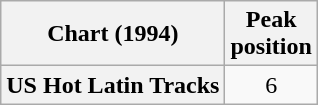<table class="wikitable sortable plainrowheaders">
<tr>
<th>Chart (1994)</th>
<th>Peak<br>position</th>
</tr>
<tr>
<th scope=row>US Hot Latin Tracks</th>
<td style="text-align: center; ">6</td>
</tr>
</table>
